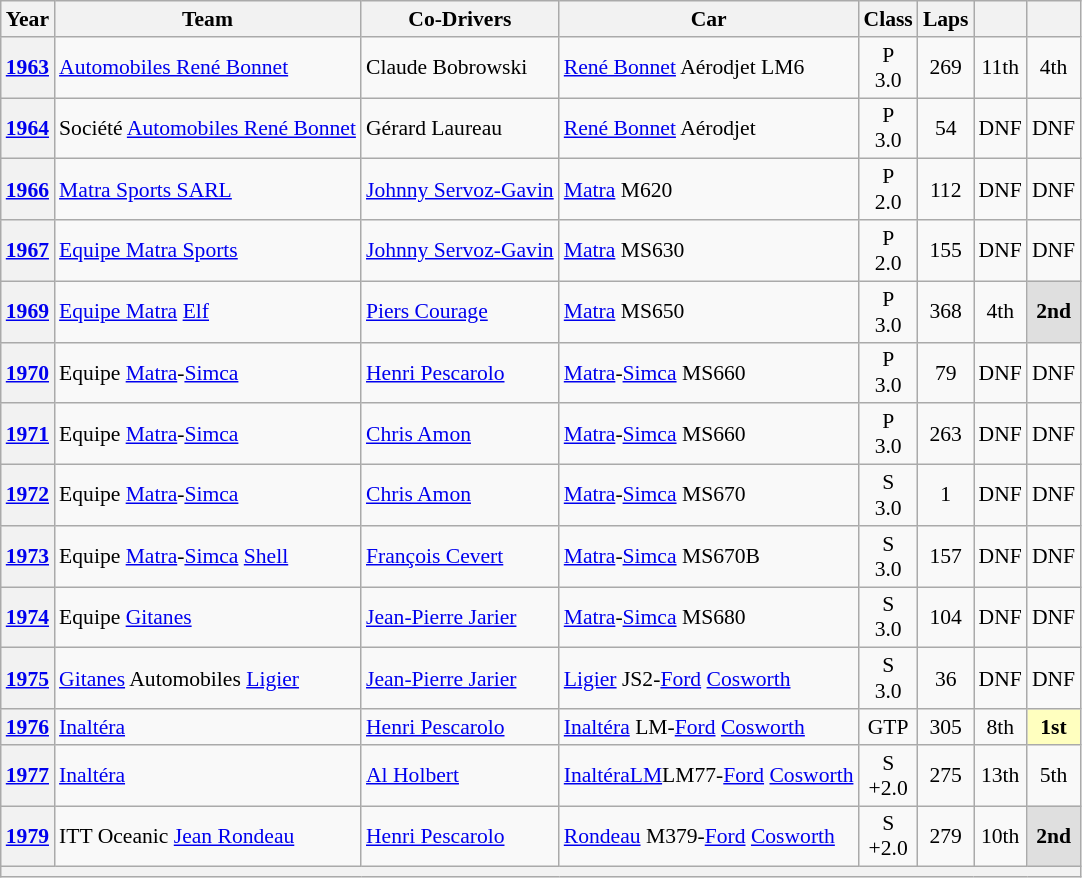<table class="wikitable" style="text-align:center; font-size:90%">
<tr>
<th>Year</th>
<th>Team</th>
<th>Co-Drivers</th>
<th>Car</th>
<th>Class</th>
<th>Laps</th>
<th></th>
<th></th>
</tr>
<tr>
<th><a href='#'>1963</a></th>
<td align="left"> <a href='#'>Automobiles René Bonnet</a></td>
<td align="left"> Claude Bobrowski</td>
<td align="left"><a href='#'>René Bonnet</a> Aérodjet LM6</td>
<td>P<br>3.0</td>
<td>269</td>
<td>11th</td>
<td>4th</td>
</tr>
<tr>
<th><a href='#'>1964</a></th>
<td align="left"> Société <a href='#'>Automobiles René Bonnet</a></td>
<td align="left"> Gérard Laureau</td>
<td align="left"><a href='#'>René Bonnet</a> Aérodjet</td>
<td>P<br>3.0</td>
<td>54</td>
<td>DNF</td>
<td>DNF</td>
</tr>
<tr>
<th><a href='#'>1966</a></th>
<td align="left"> <a href='#'>Matra Sports SARL</a></td>
<td align="left"> <a href='#'>Johnny Servoz-Gavin</a></td>
<td align="left"><a href='#'>Matra</a> M620</td>
<td>P<br>2.0</td>
<td>112</td>
<td>DNF</td>
<td>DNF</td>
</tr>
<tr>
<th><a href='#'>1967</a></th>
<td align="left"> <a href='#'>Equipe Matra Sports</a></td>
<td align="left"> <a href='#'>Johnny Servoz-Gavin</a></td>
<td align="left"><a href='#'>Matra</a> MS630</td>
<td>P<br>2.0</td>
<td>155</td>
<td>DNF</td>
<td>DNF</td>
</tr>
<tr>
<th><a href='#'>1969</a></th>
<td align="left"> <a href='#'>Equipe Matra</a> <a href='#'>Elf</a></td>
<td align="left"> <a href='#'>Piers Courage</a></td>
<td align="left"><a href='#'>Matra</a> MS650</td>
<td>P<br>3.0</td>
<td>368</td>
<td>4th</td>
<td style="background:#dfdfdf;"><strong>2nd</strong></td>
</tr>
<tr>
<th><a href='#'>1970</a></th>
<td align="left"> Equipe <a href='#'>Matra</a>-<a href='#'>Simca</a></td>
<td align="left"> <a href='#'>Henri Pescarolo</a></td>
<td align="left"><a href='#'>Matra</a>-<a href='#'>Simca</a> MS660</td>
<td>P<br>3.0</td>
<td>79</td>
<td>DNF</td>
<td>DNF</td>
</tr>
<tr>
<th><a href='#'>1971</a></th>
<td align="left"> Equipe <a href='#'>Matra</a>-<a href='#'>Simca</a></td>
<td align="left"> <a href='#'>Chris Amon</a></td>
<td align="left"><a href='#'>Matra</a>-<a href='#'>Simca</a> MS660</td>
<td>P<br>3.0</td>
<td>263</td>
<td>DNF</td>
<td>DNF</td>
</tr>
<tr>
<th><a href='#'>1972</a></th>
<td align="left"> Equipe <a href='#'>Matra</a>-<a href='#'>Simca</a></td>
<td align="left"> <a href='#'>Chris Amon</a></td>
<td align="left"><a href='#'>Matra</a>-<a href='#'>Simca</a> MS670</td>
<td>S<br>3.0</td>
<td>1</td>
<td>DNF</td>
<td>DNF</td>
</tr>
<tr>
<th><a href='#'>1973</a></th>
<td align="left"> Equipe <a href='#'>Matra</a>-<a href='#'>Simca</a> <a href='#'>Shell</a></td>
<td align="left"> <a href='#'>François Cevert</a></td>
<td align="left"><a href='#'>Matra</a>-<a href='#'>Simca</a> MS670B</td>
<td>S<br>3.0</td>
<td>157</td>
<td>DNF</td>
<td>DNF</td>
</tr>
<tr>
<th><a href='#'>1974</a></th>
<td align="left"> Equipe <a href='#'>Gitanes</a></td>
<td align="left"> <a href='#'>Jean-Pierre Jarier</a></td>
<td align="left"><a href='#'>Matra</a>-<a href='#'>Simca</a> MS680</td>
<td>S<br>3.0</td>
<td>104</td>
<td>DNF</td>
<td>DNF</td>
</tr>
<tr>
<th><a href='#'>1975</a></th>
<td align="left"> <a href='#'>Gitanes</a> Automobiles <a href='#'>Ligier</a></td>
<td align="left"> <a href='#'>Jean-Pierre Jarier</a></td>
<td align="left"><a href='#'>Ligier</a> JS2-<a href='#'>Ford</a> <a href='#'>Cosworth</a></td>
<td>S<br>3.0</td>
<td>36</td>
<td>DNF</td>
<td>DNF</td>
</tr>
<tr>
<th><a href='#'>1976</a></th>
<td align="left"> <a href='#'>Inaltéra</a></td>
<td align="left"> <a href='#'>Henri Pescarolo</a></td>
<td align="left"><a href='#'>Inaltéra</a> LM-<a href='#'>Ford</a> <a href='#'>Cosworth</a></td>
<td>GTP</td>
<td>305</td>
<td>8th</td>
<td style="background:#FFFFBF;"><strong>1st</strong></td>
</tr>
<tr>
<th><a href='#'>1977</a></th>
<td align="left"> <a href='#'>Inaltéra</a></td>
<td align="left"> <a href='#'>Al Holbert</a></td>
<td align="left"><a href='#'>InaltéraLM</a>LM77-<a href='#'>Ford</a> <a href='#'>Cosworth</a></td>
<td>S<br>+2.0</td>
<td>275</td>
<td>13th</td>
<td>5th</td>
</tr>
<tr>
<th><a href='#'>1979</a></th>
<td align="left"> ITT Oceanic <a href='#'>Jean Rondeau</a></td>
<td align="left"> <a href='#'>Henri Pescarolo</a></td>
<td align="left"><a href='#'>Rondeau</a> M379-<a href='#'>Ford</a> <a href='#'>Cosworth</a></td>
<td>S<br>+2.0</td>
<td>279</td>
<td>10th</td>
<td style="background:#dfdfdf;"><strong>2nd</strong></td>
</tr>
<tr>
<th colspan="8"></th>
</tr>
</table>
